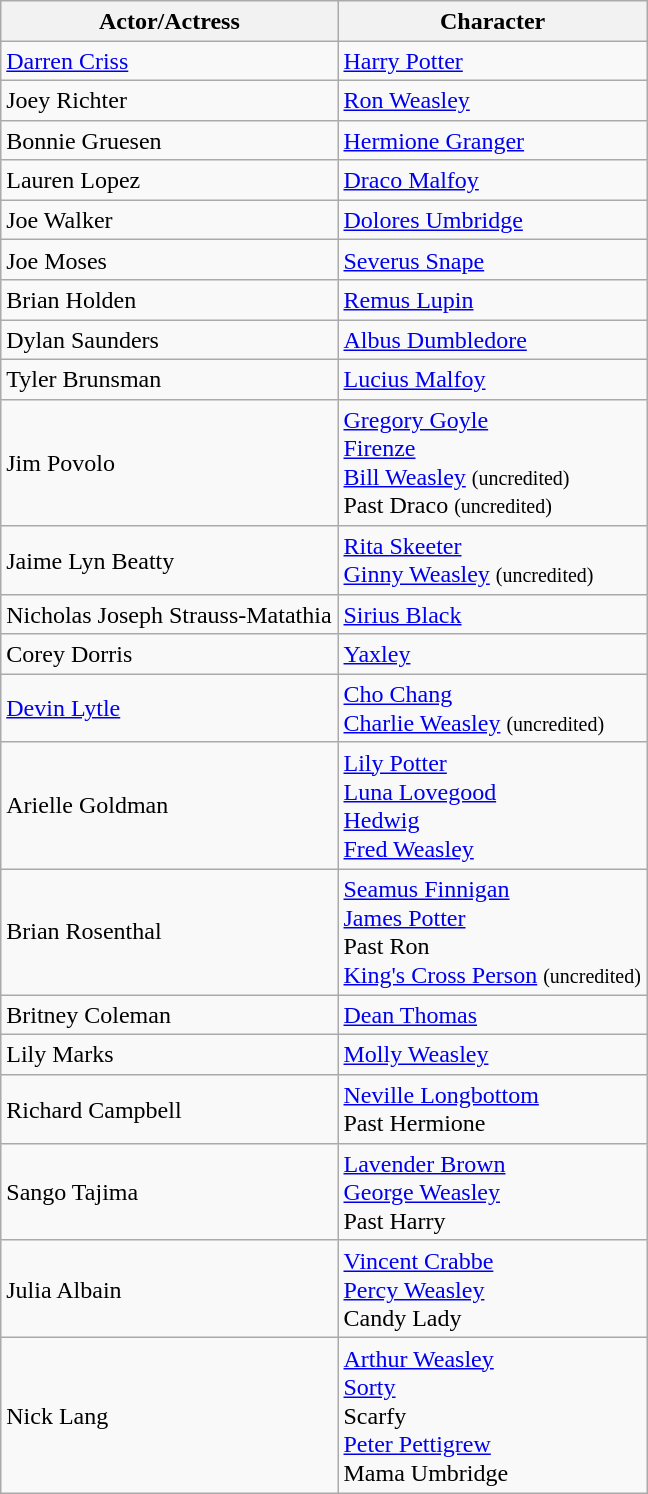<table class="wikitable" Class="wikitable" style="width:27em; font-size:100%; line-height:1.2">
<tr>
<th>Actor/Actress</th>
<th>Character</th>
</tr>
<tr>
<td><a href='#'>Darren Criss</a></td>
<td><a href='#'>Harry Potter</a></td>
</tr>
<tr>
<td>Joey Richter</td>
<td><a href='#'>Ron Weasley</a></td>
</tr>
<tr>
<td>Bonnie Gruesen</td>
<td><a href='#'>Hermione Granger</a></td>
</tr>
<tr>
<td>Lauren Lopez</td>
<td><a href='#'>Draco Malfoy</a></td>
</tr>
<tr>
<td>Joe Walker</td>
<td><a href='#'>Dolores Umbridge</a></td>
</tr>
<tr>
<td>Joe Moses</td>
<td><a href='#'>Severus Snape</a></td>
</tr>
<tr>
<td>Brian Holden</td>
<td><a href='#'>Remus Lupin</a></td>
</tr>
<tr>
<td>Dylan Saunders</td>
<td><a href='#'>Albus Dumbledore</a></td>
</tr>
<tr>
<td>Tyler Brunsman</td>
<td><a href='#'>Lucius Malfoy</a></td>
</tr>
<tr>
<td>Jim Povolo</td>
<td><a href='#'>Gregory Goyle</a><br><a href='#'>Firenze</a><br><a href='#'>Bill Weasley</a> <small>(uncredited)</small><br>Past Draco <small>(uncredited)</small></td>
</tr>
<tr>
<td>Jaime Lyn Beatty</td>
<td><a href='#'>Rita Skeeter</a><br><a href='#'>Ginny Weasley</a> <small>(uncredited)</small></td>
</tr>
<tr>
<td>Nicholas Joseph Strauss-Matathia</td>
<td><a href='#'>Sirius Black</a></td>
</tr>
<tr>
<td>Corey Dorris</td>
<td><a href='#'>Yaxley</a></td>
</tr>
<tr>
<td><a href='#'>Devin Lytle</a></td>
<td><a href='#'>Cho Chang</a><br><a href='#'>Charlie Weasley</a> <small>(uncredited)</small></td>
</tr>
<tr>
<td>Arielle Goldman</td>
<td><a href='#'>Lily Potter</a><br><a href='#'>Luna Lovegood</a><br><a href='#'>Hedwig</a><br><a href='#'>Fred Weasley</a></td>
</tr>
<tr>
<td>Brian Rosenthal</td>
<td><a href='#'>Seamus Finnigan</a><br><a href='#'>James Potter</a><br>Past Ron<br><a href='#'>King's Cross Person</a> <small>(uncredited)</small></td>
</tr>
<tr>
<td>Britney Coleman</td>
<td><a href='#'>Dean Thomas</a></td>
</tr>
<tr>
<td>Lily Marks</td>
<td><a href='#'>Molly Weasley</a></td>
</tr>
<tr>
<td>Richard Campbell</td>
<td><a href='#'>Neville Longbottom</a><br>Past Hermione</td>
</tr>
<tr>
<td>Sango Tajima</td>
<td><a href='#'>Lavender Brown</a><br><a href='#'>George Weasley</a><br>Past Harry</td>
</tr>
<tr>
<td>Julia Albain</td>
<td><a href='#'>Vincent Crabbe</a><br><a href='#'>Percy Weasley</a><br>Candy Lady</td>
</tr>
<tr>
<td>Nick Lang</td>
<td><a href='#'>Arthur Weasley</a><br><a href='#'>Sorty</a><br>Scarfy<br><a href='#'>Peter Pettigrew</a><br>Mama Umbridge</td>
</tr>
</table>
